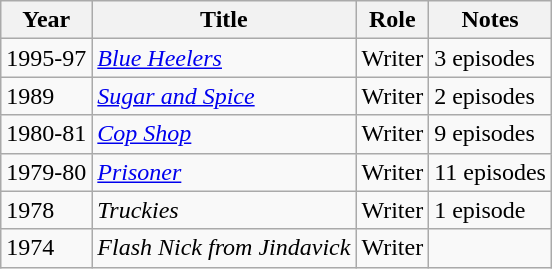<table class="wikitable">
<tr>
<th>Year</th>
<th>Title</th>
<th>Role</th>
<th>Notes</th>
</tr>
<tr>
<td>1995-97</td>
<td><em><a href='#'>Blue Heelers</a></em></td>
<td>Writer</td>
<td>3 episodes</td>
</tr>
<tr>
<td>1989</td>
<td><em><a href='#'>Sugar and Spice</a></em></td>
<td>Writer</td>
<td>2 episodes</td>
</tr>
<tr>
<td>1980-81</td>
<td><em><a href='#'>Cop Shop</a></em></td>
<td>Writer</td>
<td>9 episodes</td>
</tr>
<tr>
<td>1979-80</td>
<td><em><a href='#'>Prisoner</a></em></td>
<td>Writer</td>
<td>11 episodes</td>
</tr>
<tr>
<td>1978</td>
<td><em>Truckies</em></td>
<td>Writer</td>
<td>1 episode</td>
</tr>
<tr>
<td>1974</td>
<td><em>Flash Nick from Jindavick</em></td>
<td>Writer</td>
<td></td>
</tr>
</table>
